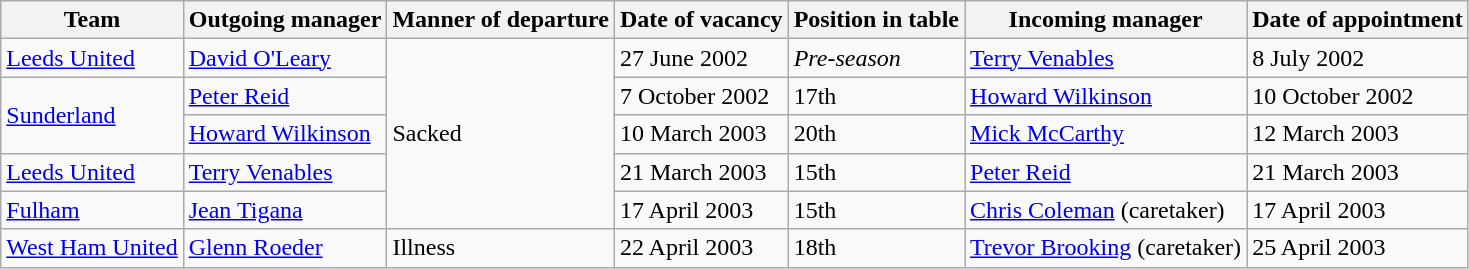<table class="wikitable">
<tr>
<th>Team</th>
<th>Outgoing manager</th>
<th>Manner of departure</th>
<th>Date of vacancy</th>
<th>Position in table</th>
<th>Incoming manager</th>
<th>Date of appointment</th>
</tr>
<tr>
<td><a href='#'>Leeds United</a></td>
<td> <a href='#'>David O'Leary</a></td>
<td rowspan=5>Sacked</td>
<td>27 June 2002</td>
<td><em>Pre-season</em></td>
<td> <a href='#'>Terry Venables</a></td>
<td>8 July 2002</td>
</tr>
<tr>
<td rowspan=2><a href='#'>Sunderland</a></td>
<td> <a href='#'>Peter Reid</a></td>
<td>7 October 2002</td>
<td>17th</td>
<td> <a href='#'>Howard Wilkinson</a></td>
<td>10 October 2002</td>
</tr>
<tr>
<td> <a href='#'>Howard Wilkinson</a></td>
<td>10 March 2003</td>
<td>20th</td>
<td> <a href='#'>Mick McCarthy</a></td>
<td>12 March 2003</td>
</tr>
<tr>
<td><a href='#'>Leeds United</a></td>
<td> <a href='#'>Terry Venables</a></td>
<td>21 March 2003</td>
<td>15th</td>
<td> <a href='#'>Peter Reid</a></td>
<td>21 March 2003</td>
</tr>
<tr>
<td><a href='#'>Fulham</a></td>
<td> <a href='#'>Jean Tigana</a></td>
<td>17 April 2003</td>
<td>15th</td>
<td> <a href='#'>Chris Coleman</a> (caretaker)</td>
<td>17 April 2003</td>
</tr>
<tr>
<td><a href='#'>West Ham United</a></td>
<td> <a href='#'>Glenn Roeder</a></td>
<td>Illness</td>
<td>22 April 2003</td>
<td>18th</td>
<td> <a href='#'>Trevor Brooking</a> (caretaker)</td>
<td>25 April 2003</td>
</tr>
</table>
